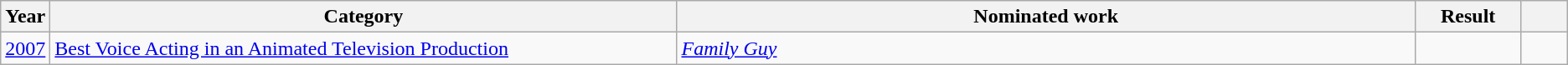<table class="wikitable sortable">
<tr>
<th scope="col" style="width:1em;">Year</th>
<th scope="col" style="width:33em;">Category</th>
<th scope="col" style="width:39em;">Nominated work</th>
<th scope="col" style="width:5em;">Result</th>
<th scope="col" style="width:2em;" class="unsortable"></th>
</tr>
<tr>
<td><a href='#'>2007</a></td>
<td><a href='#'>Best Voice Acting in an Animated Television Production</a></td>
<td><em><a href='#'>Family Guy</a></em></td>
<td></td>
<td style="text-align:center;"></td>
</tr>
</table>
